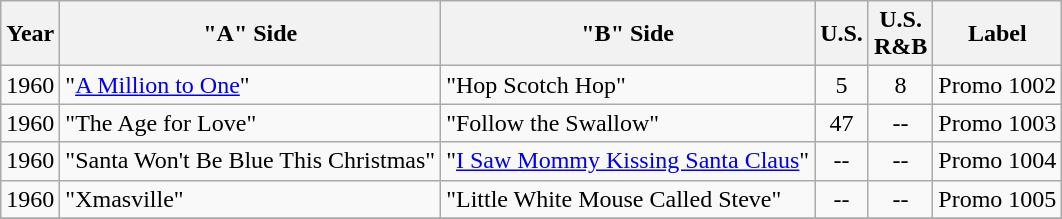<table class="sortable wikitable">
<tr>
<th>Year</th>
<th>"A" Side</th>
<th>"B" Side</th>
<th>U.S.</th>
<th>U.S.<br>R&B</th>
<th>Label</th>
</tr>
<tr>
<td align=center>1960</td>
<td>"<a href='#'>A Million to One</a>"</td>
<td>"Hop Scotch Hop"</td>
<td align=center>5</td>
<td align=center>8</td>
<td>Promo 1002</td>
</tr>
<tr>
<td align=center>1960</td>
<td>"The Age for Love"</td>
<td>"Follow the Swallow"</td>
<td align=center>47</td>
<td align=center>--</td>
<td>Promo 1003</td>
</tr>
<tr>
<td align=center>1960</td>
<td>"Santa Won't Be Blue This Christmas"</td>
<td>"<a href='#'>I Saw Mommy Kissing Santa Claus</a>"</td>
<td align=center>--</td>
<td align=center>--</td>
<td>Promo 1004</td>
</tr>
<tr>
<td align=center>1960</td>
<td>"Xmasville"</td>
<td>"Little White Mouse Called Steve"</td>
<td align=center>--</td>
<td align=center>--</td>
<td>Promo 1005</td>
</tr>
<tr>
</tr>
</table>
